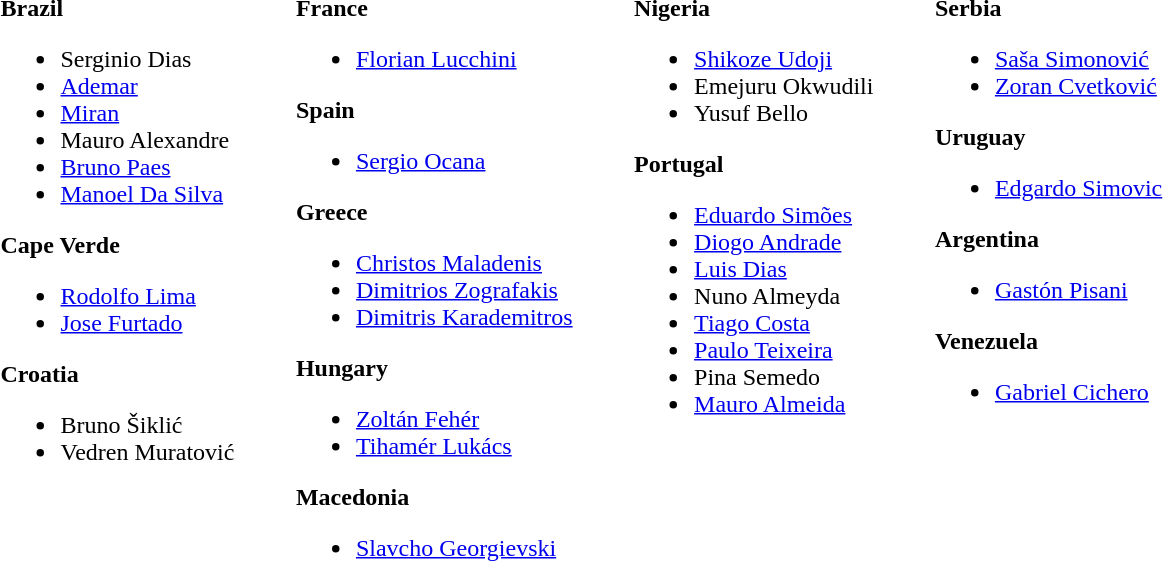<table>
<tr>
<td valign="top"><br><strong> Brazil</strong><ul><li>Serginio Dias</li><li><a href='#'>Ademar</a></li><li><a href='#'>Miran</a></li><li>Mauro Alexandre</li><li><a href='#'>Bruno Paes</a></li><li><a href='#'>Manoel Da Silva</a></li></ul><strong> Cape Verde</strong><ul><li><a href='#'>Rodolfo Lima</a></li><li><a href='#'>Jose Furtado</a></li></ul><strong> Croatia</strong><ul><li>Bruno Šiklić</li><li>Vedren Muratović</li></ul></td>
<td width="33"> </td>
<td valign="top"><br><strong> France</strong><ul><li><a href='#'>Florian Lucchini</a></li></ul><strong> Spain</strong><ul><li><a href='#'>Sergio Ocana</a></li></ul><strong> Greece</strong><ul><li><a href='#'>Christos Maladenis</a></li><li><a href='#'>Dimitrios Zografakis</a></li><li><a href='#'>Dimitris Karademitros</a></li></ul><strong> Hungary</strong><ul><li><a href='#'>Zoltán Fehér</a></li><li><a href='#'>Tihamér Lukács</a></li></ul><strong> Macedonia</strong><ul><li><a href='#'>Slavcho Georgievski</a></li></ul></td>
<td width="33"> </td>
<td valign="top"><br><strong> Nigeria</strong><ul><li><a href='#'>Shikoze Udoji</a></li><li>Emejuru Okwudili</li><li>Yusuf Bello</li></ul><strong> Portugal</strong><ul><li><a href='#'>Eduardo Simões</a></li><li><a href='#'>Diogo Andrade</a></li><li><a href='#'>Luis Dias</a></li><li>Nuno Almeyda</li><li><a href='#'>Tiago Costa</a></li><li><a href='#'>Paulo Teixeira</a></li><li>Pina Semedo</li><li><a href='#'>Mauro Almeida</a></li></ul></td>
<td width="33"> </td>
<td valign="top"><br><strong> Serbia</strong><ul><li><a href='#'>Saša Simonović</a></li><li><a href='#'>Zoran Cvetković</a></li></ul><strong> Uruguay</strong><ul><li><a href='#'>Edgardo Simovic</a></li></ul><strong> Argentina</strong><ul><li><a href='#'>Gastón Pisani</a></li></ul><strong> Venezuela</strong><ul><li><a href='#'>Gabriel Cichero</a></li></ul></td>
</tr>
</table>
